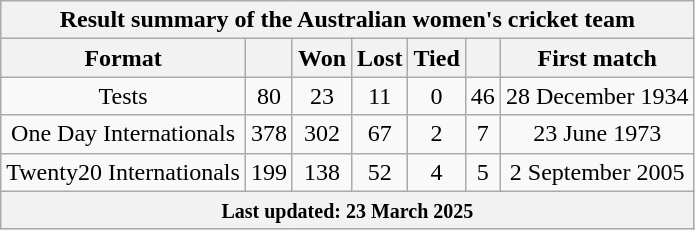<table class="wikitable" style="text-align: center;">
<tr>
<th colspan=7>Result summary of the Australian women's cricket team</th>
</tr>
<tr>
<th>Format</th>
<th></th>
<th>Won</th>
<th>Lost</th>
<th>Tied</th>
<th></th>
<th>First match</th>
</tr>
<tr>
<td>Tests</td>
<td>80</td>
<td>23</td>
<td>11</td>
<td>0</td>
<td>46</td>
<td>28 December 1934</td>
</tr>
<tr>
<td>One Day Internationals</td>
<td>378</td>
<td>302</td>
<td>67</td>
<td>2</td>
<td>7</td>
<td>23 June 1973</td>
</tr>
<tr>
<td>Twenty20 Internationals</td>
<td>199</td>
<td>138</td>
<td>52</td>
<td>4</td>
<td>5</td>
<td>2 September 2005</td>
</tr>
<tr>
<th colspan=7><small>Last updated: 23 March 2025</small></th>
</tr>
</table>
